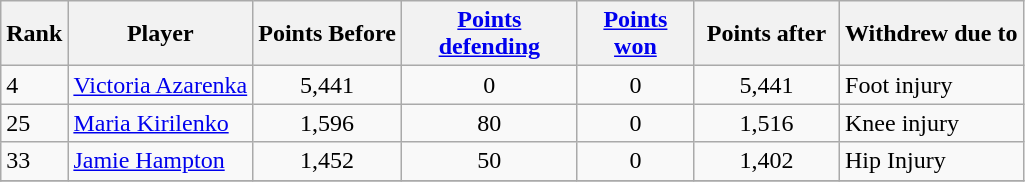<table class="wikitable sortable">
<tr>
<th>Rank</th>
<th>Player</th>
<th>Points Before</th>
<th style="width:110px;"><a href='#'>Points defending</a></th>
<th style="width:70px;"><a href='#'>Points won</a></th>
<th style="width:90px;">Points after</th>
<th>Withdrew due to</th>
</tr>
<tr>
<td>4</td>
<td> <a href='#'>Victoria Azarenka</a></td>
<td style="text-align: center">5,441</td>
<td style="text-align: center">0</td>
<td style="text-align: center">0</td>
<td style="text-align: center">5,441</td>
<td>Foot injury</td>
</tr>
<tr>
<td>25</td>
<td> <a href='#'>Maria Kirilenko</a></td>
<td style="text-align: center">1,596</td>
<td style="text-align: center">80</td>
<td style="text-align: center">0</td>
<td style="text-align: center">1,516</td>
<td>Knee injury</td>
</tr>
<tr>
<td>33</td>
<td> <a href='#'>Jamie Hampton</a></td>
<td style="text-align: center">1,452</td>
<td style="text-align: center">50</td>
<td style="text-align: center">0</td>
<td style="text-align: center">1,402</td>
<td>Hip Injury</td>
</tr>
<tr>
</tr>
</table>
